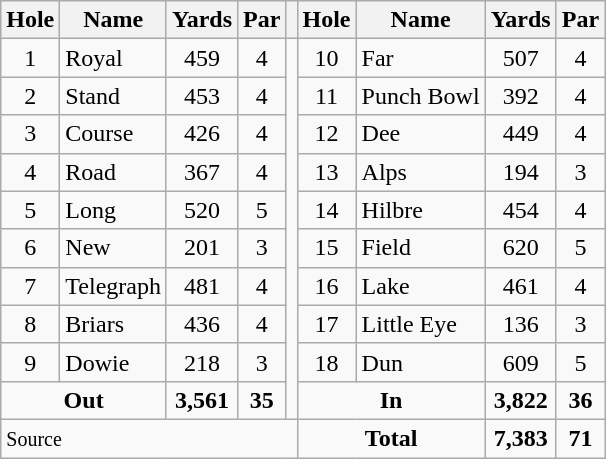<table class=wikitable>
<tr>
<th>Hole</th>
<th>Name</th>
<th>Yards</th>
<th>Par</th>
<th></th>
<th>Hole</th>
<th>Name</th>
<th>Yards</th>
<th>Par</th>
</tr>
<tr>
<td align=center>1</td>
<td>Royal</td>
<td align=center>459</td>
<td align=center>4</td>
<td rowspan=10></td>
<td align=center>10</td>
<td>Far</td>
<td align=center>507</td>
<td align=center>4</td>
</tr>
<tr>
<td align=center>2</td>
<td>Stand</td>
<td align=center>453</td>
<td align=center>4</td>
<td align=center>11</td>
<td>Punch Bowl</td>
<td align=center>392</td>
<td align=center>4</td>
</tr>
<tr>
<td align=center>3</td>
<td>Course</td>
<td align=center>426</td>
<td align=center>4</td>
<td align=center>12</td>
<td>Dee</td>
<td align=center>449</td>
<td align=center>4</td>
</tr>
<tr>
<td align=center>4</td>
<td>Road</td>
<td align=center>367</td>
<td align=center>4</td>
<td align=center>13</td>
<td>Alps</td>
<td align=center>194</td>
<td align=center>3</td>
</tr>
<tr>
<td align=center>5</td>
<td>Long</td>
<td align=center>520</td>
<td align=center>5</td>
<td align=center>14</td>
<td>Hilbre</td>
<td align=center>454</td>
<td align=center>4</td>
</tr>
<tr>
<td align=center>6</td>
<td>New</td>
<td align=center>201</td>
<td align=center>3</td>
<td align=center>15</td>
<td>Field</td>
<td align=center>620</td>
<td align=center>5</td>
</tr>
<tr>
<td align=center>7</td>
<td>Telegraph</td>
<td align=center>481</td>
<td align=center>4</td>
<td align=center>16</td>
<td>Lake</td>
<td align=center>461</td>
<td align=center>4</td>
</tr>
<tr>
<td align=center>8</td>
<td>Briars</td>
<td align=center>436</td>
<td align=center>4</td>
<td align=center>17</td>
<td>Little Eye</td>
<td align=center>136</td>
<td align=center>3</td>
</tr>
<tr>
<td align=center>9</td>
<td>Dowie</td>
<td align=center>218</td>
<td align=center>3</td>
<td align=center>18</td>
<td>Dun</td>
<td align=center>609</td>
<td align=center>5</td>
</tr>
<tr>
<td colspan="2" style="text-align:center;"><strong>Out</strong></td>
<td align=center><strong>3,561</strong></td>
<td align=center><strong>35</strong></td>
<td colspan="2" style="text-align:center;"><strong>In</strong></td>
<td align=center><strong>3,822</strong></td>
<td align=center><strong>36</strong></td>
</tr>
<tr>
<td colspan=5><small>Source</small></td>
<td colspan="2" style="text-align:center;"><strong>Total</strong></td>
<td align=center><strong>7,383</strong></td>
<td align=center><strong>71</strong></td>
</tr>
</table>
